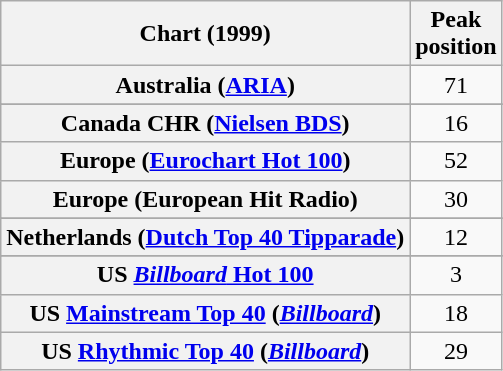<table class="wikitable sortable plainrowheaders" style="text-align:center">
<tr>
<th>Chart (1999)</th>
<th>Peak<br>position</th>
</tr>
<tr>
<th scope="row">Australia (<a href='#'>ARIA</a>)</th>
<td>71</td>
</tr>
<tr>
</tr>
<tr>
<th scope="row">Canada CHR (<a href='#'>Nielsen BDS</a>)</th>
<td>16</td>
</tr>
<tr>
<th scope="row">Europe (<a href='#'>Eurochart Hot 100</a>)</th>
<td>52</td>
</tr>
<tr>
<th scope="row">Europe (European Hit Radio)</th>
<td>30</td>
</tr>
<tr>
</tr>
<tr>
<th scope="row">Netherlands (<a href='#'>Dutch Top 40 Tipparade</a>)</th>
<td>12</td>
</tr>
<tr>
</tr>
<tr>
</tr>
<tr>
</tr>
<tr>
</tr>
<tr>
</tr>
<tr>
<th scope="row">US <a href='#'><em>Billboard</em> Hot 100</a></th>
<td>3</td>
</tr>
<tr>
<th scope="row">US <a href='#'>Mainstream Top 40</a> (<em><a href='#'>Billboard</a></em>)</th>
<td>18</td>
</tr>
<tr>
<th scope="row">US <a href='#'>Rhythmic Top 40</a> (<em><a href='#'>Billboard</a></em>)</th>
<td>29</td>
</tr>
</table>
